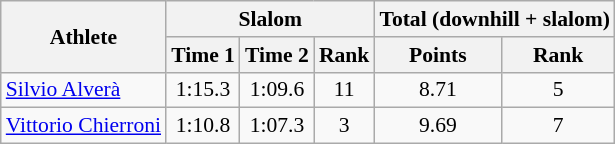<table class="wikitable" style="font-size:90%">
<tr>
<th rowspan="2">Athlete</th>
<th colspan="3">Slalom</th>
<th colspan="2">Total (downhill + slalom)</th>
</tr>
<tr>
<th>Time 1</th>
<th>Time 2</th>
<th>Rank</th>
<th>Points</th>
<th>Rank</th>
</tr>
<tr>
<td><a href='#'>Silvio Alverà</a></td>
<td align="center">1:15.3</td>
<td align="center">1:09.6</td>
<td align="center">11</td>
<td align="center">8.71</td>
<td align="center">5</td>
</tr>
<tr>
<td><a href='#'>Vittorio Chierroni</a></td>
<td align="center">1:10.8</td>
<td align="center">1:07.3</td>
<td align="center">3</td>
<td align="center">9.69</td>
<td align="center">7</td>
</tr>
</table>
